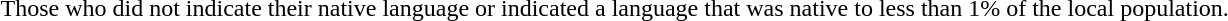<table>
<tr>
<td> Those who did not indicate their native language or indicated a language that was native to less than 1% of the local population.</td>
</tr>
</table>
